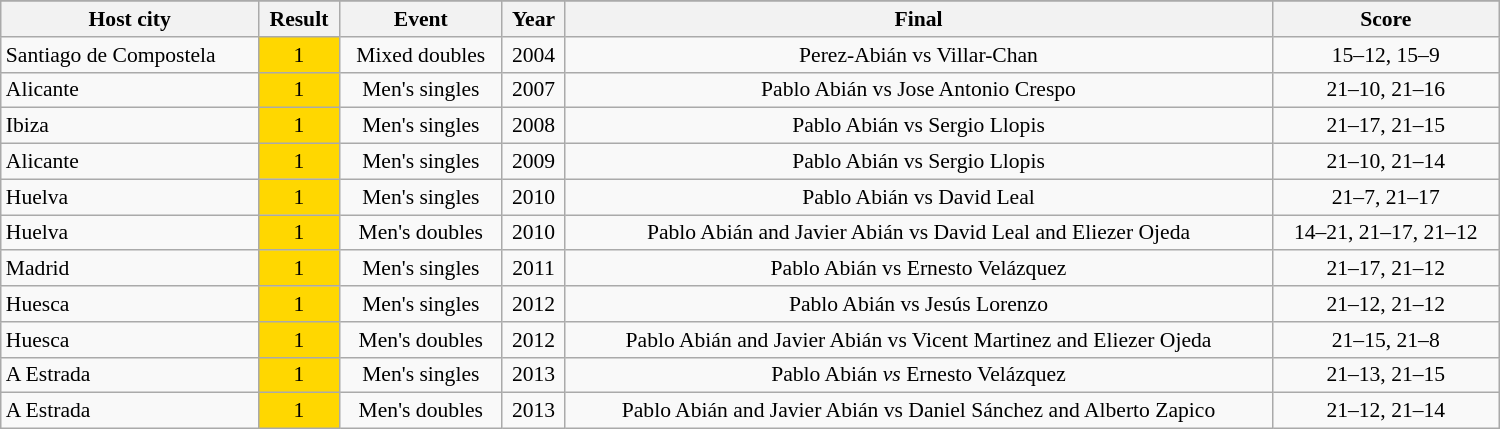<table class="wikitable" width="1000px" style="font-size: 90%;">
<tr bgcolor="#F0F8FF">
</tr>
<tr>
<th align="center">Host city</th>
<th align="center">Result</th>
<th align="center">Event</th>
<th align="center">Year</th>
<th align="center">Final</th>
<th align="center">Score</th>
</tr>
<tr>
<td align="left">Santiago de Compostela</td>
<td align="center" bgcolor="#ffd700">1</td>
<td align="center">Mixed doubles</td>
<td align="center">2004</td>
<td align="center">Perez-Abián vs Villar-Chan</td>
<td align="center">15–12, 15–9</td>
</tr>
<tr>
<td align="left">Alicante</td>
<td align="center" bgcolor="#ffd700">1</td>
<td align="center">Men's singles</td>
<td align="center">2007</td>
<td align="center">Pablo Abián vs Jose Antonio Crespo</td>
<td align="center">21–10, 21–16</td>
</tr>
<tr>
<td align="left">Ibiza</td>
<td align="center" bgcolor="#ffd700">1</td>
<td align="center">Men's singles</td>
<td align="center">2008</td>
<td align="center">Pablo Abián vs Sergio Llopis</td>
<td align="center">21–17, 21–15</td>
</tr>
<tr>
<td align="left">Alicante</td>
<td align="center" bgcolor="#ffd700">1</td>
<td align="center">Men's singles</td>
<td align="center">2009</td>
<td align="center">Pablo Abián vs Sergio Llopis</td>
<td align="center">21–10, 21–14</td>
</tr>
<tr>
<td align="left">Huelva</td>
<td align="center" bgcolor="#ffd700">1</td>
<td align="center">Men's singles</td>
<td align="center">2010</td>
<td align="center">Pablo Abián vs David Leal</td>
<td align="center">21–7, 21–17</td>
</tr>
<tr>
<td align="left">Huelva</td>
<td align="center" bgcolor="#ffd700">1</td>
<td align="center">Men's doubles</td>
<td align="center">2010</td>
<td align="center">Pablo Abián and Javier Abián vs David Leal and Eliezer Ojeda</td>
<td align="center">14–21, 21–17, 21–12</td>
</tr>
<tr>
<td align="left">Madrid</td>
<td align="center" bgcolor="#ffd700">1</td>
<td align="center">Men's singles</td>
<td align="center">2011</td>
<td align="center">Pablo Abián vs Ernesto Velázquez</td>
<td align="center">21–17, 21–12</td>
</tr>
<tr>
<td align="left">Huesca</td>
<td align="center" bgcolor="#ffd700">1</td>
<td align="center">Men's singles</td>
<td align="center">2012</td>
<td align="center">Pablo Abián vs Jesús Lorenzo</td>
<td align="center">21–12, 21–12</td>
</tr>
<tr>
<td align="left">Huesca</td>
<td align="center" bgcolor="#ffd700">1</td>
<td align="center">Men's doubles</td>
<td align="center">2012</td>
<td align="center">Pablo Abián and Javier Abián vs Vicent Martinez and Eliezer Ojeda</td>
<td align="center">21–15, 21–8</td>
</tr>
<tr>
<td align="left">A Estrada</td>
<td align="center" bgcolor="#ffd700">1</td>
<td align="center">Men's singles</td>
<td align="center">2013</td>
<td align="center">Pablo Abián <em>vs</em> Ernesto Velázquez</td>
<td align="center">21–13, 21–15</td>
</tr>
<tr>
<td align="left">A Estrada</td>
<td align="center" bgcolor="#ffd700">1</td>
<td align="center">Men's doubles</td>
<td align="center">2013</td>
<td align="center">Pablo Abián and Javier Abián vs Daniel Sánchez and Alberto Zapico</td>
<td align="center">21–12, 21–14</td>
</tr>
</table>
